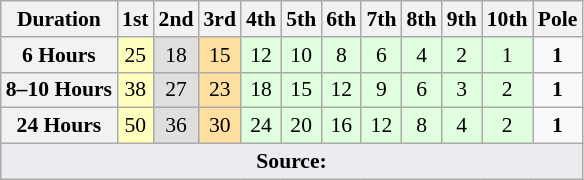<table class="wikitable" style="font-size:90%; text-align:center;">
<tr>
<th>Duration</th>
<th>1st</th>
<th>2nd</th>
<th>3rd</th>
<th>4th</th>
<th>5th</th>
<th>6th</th>
<th>7th</th>
<th>8th</th>
<th>9th</th>
<th>10th</th>
<th>Pole</th>
</tr>
<tr>
<th>6 Hours</th>
<td style="background:#ffffbf;">25</td>
<td style="background:#dfdfdf;">18</td>
<td style="background:#ffdf9f;">15</td>
<td style="background:#dfffdf;">12</td>
<td style="background:#dfffdf;">10</td>
<td style="background:#dfffdf;">8</td>
<td style="background:#dfffdf;">6</td>
<td style="background:#dfffdf;">4</td>
<td style="background:#dfffdf;">2</td>
<td style="background:#dfffdf;">1</td>
<td><strong>1</strong></td>
</tr>
<tr>
<th>8–10 Hours</th>
<td style="background:#ffffbf;">38</td>
<td style="background:#dfdfdf;">27</td>
<td style="background:#ffdf9f;">23</td>
<td style="background:#dfffdf;">18</td>
<td style="background:#dfffdf;">15</td>
<td style="background:#dfffdf;">12</td>
<td style="background:#dfffdf;">9</td>
<td style="background:#dfffdf;">6</td>
<td style="background:#dfffdf;">3</td>
<td style="background:#dfffdf;">2</td>
<td><strong>1</strong></td>
</tr>
<tr>
<th>24 Hours</th>
<td style="background:#ffffbf;">50</td>
<td style="background:#dfdfdf;">36</td>
<td style="background:#ffdf9f;">30</td>
<td style="background:#dfffdf;">24</td>
<td style="background:#dfffdf;">20</td>
<td style="background:#dfffdf;">16</td>
<td style="background:#dfffdf;">12</td>
<td style="background:#dfffdf;">8</td>
<td style="background:#dfffdf;">4</td>
<td style="background:#dfffdf;">2</td>
<td><strong>1</strong></td>
</tr>
<tr class="sortbottom">
<td colspan="12" style="background-color:#EAECF0;text-align:center"><strong>Source:</strong></td>
</tr>
</table>
